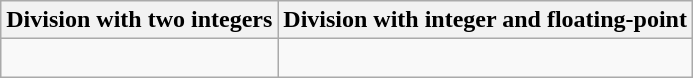<table class="wikitable">
<tr>
<th>Division with two integers</th>
<th>Division with integer and floating-point</th>
</tr>
<tr>
<td><br></td>
<td><br></td>
</tr>
</table>
